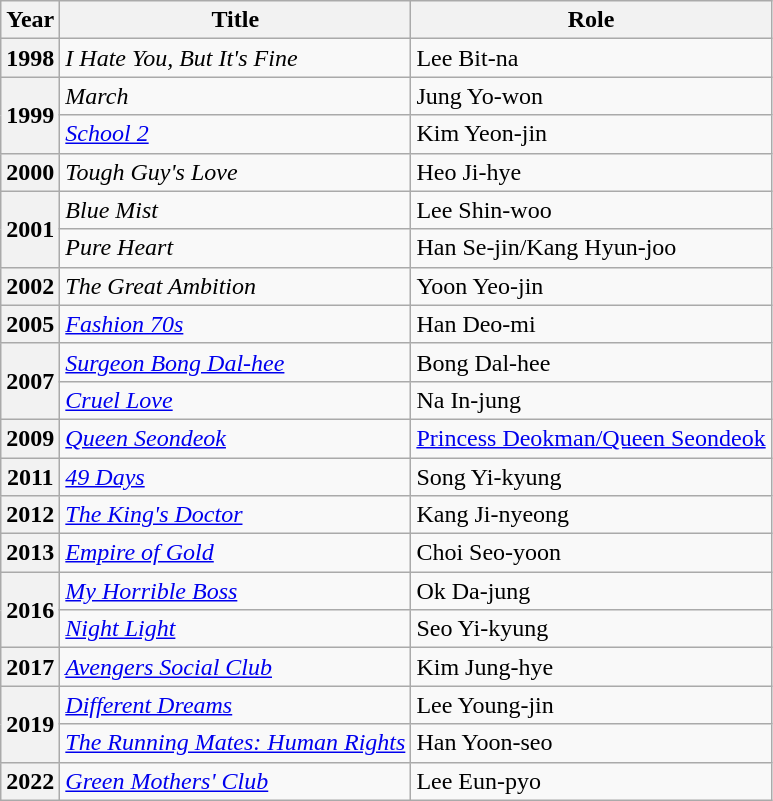<table class="wikitable plainrowheaders">
<tr>
<th scope="col">Year</th>
<th scope="col">Title</th>
<th scope="col">Role</th>
</tr>
<tr>
<th scope="row">1998</th>
<td><em>I Hate You, But It's Fine</em></td>
<td>Lee Bit-na</td>
</tr>
<tr>
<th scope="row" rowspan="2">1999</th>
<td><em>March</em></td>
<td>Jung Yo-won</td>
</tr>
<tr>
<td><em><a href='#'>School 2</a></em></td>
<td>Kim Yeon-jin</td>
</tr>
<tr>
<th scope="row">2000</th>
<td><em>Tough Guy's Love</em></td>
<td>Heo Ji-hye</td>
</tr>
<tr>
<th scope="row" rowspan="2">2001</th>
<td><em>Blue Mist</em></td>
<td>Lee Shin-woo</td>
</tr>
<tr>
<td><em>Pure Heart</em></td>
<td>Han Se-jin/Kang Hyun-joo</td>
</tr>
<tr>
<th scope="row">2002</th>
<td><em>The Great Ambition</em></td>
<td>Yoon Yeo-jin</td>
</tr>
<tr>
<th scope="row">2005</th>
<td><em><a href='#'>Fashion 70s</a></em></td>
<td>Han Deo-mi</td>
</tr>
<tr>
<th scope="row" rowspan="2">2007</th>
<td><em><a href='#'>Surgeon Bong Dal-hee</a></em></td>
<td>Bong Dal-hee</td>
</tr>
<tr>
<td><em><a href='#'>Cruel Love</a></em></td>
<td>Na In-jung</td>
</tr>
<tr>
<th scope="row">2009</th>
<td><em><a href='#'>Queen Seondeok</a></em></td>
<td><a href='#'>Princess Deokman/Queen Seondeok</a></td>
</tr>
<tr>
<th scope="row">2011</th>
<td><em><a href='#'>49 Days</a></em></td>
<td>Song Yi-kyung</td>
</tr>
<tr>
<th scope="row">2012</th>
<td><em><a href='#'>The King's Doctor</a> </em></td>
<td>Kang Ji-nyeong</td>
</tr>
<tr>
<th scope="row">2013</th>
<td><em><a href='#'>Empire of Gold</a></em></td>
<td>Choi Seo-yoon</td>
</tr>
<tr>
<th scope="row" rowspan="2">2016</th>
<td><em><a href='#'>My Horrible Boss</a></em></td>
<td>Ok Da-jung</td>
</tr>
<tr>
<td><em><a href='#'>Night Light</a></em></td>
<td>Seo Yi-kyung</td>
</tr>
<tr>
<th scope="row">2017</th>
<td><em><a href='#'>Avengers Social Club</a></em></td>
<td>Kim Jung-hye</td>
</tr>
<tr>
<th scope="row" rowspan="2">2019</th>
<td><em><a href='#'>Different Dreams</a></em></td>
<td>Lee Young-jin</td>
</tr>
<tr>
<td><em><a href='#'>The Running Mates: Human Rights</a></em></td>
<td>Han Yoon-seo</td>
</tr>
<tr>
<th scope="row">2022</th>
<td><em><a href='#'>Green Mothers' Club</a></em></td>
<td>Lee Eun-pyo</td>
</tr>
</table>
